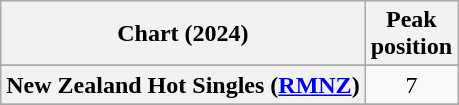<table class="wikitable sortable plainrowheaders" style="text-align:center">
<tr>
<th scope="col">Chart (2024)</th>
<th scope="col">Peak<br>position</th>
</tr>
<tr>
</tr>
<tr>
<th scope="row">New Zealand Hot Singles (<a href='#'>RMNZ</a>)</th>
<td>7</td>
</tr>
<tr>
</tr>
<tr>
</tr>
<tr>
</tr>
</table>
